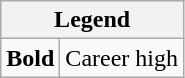<table class="wikitable mw-collapsible mw-collapsed">
<tr>
<th colspan="2">Legend</th>
</tr>
<tr>
<td><strong>Bold</strong></td>
<td>Career high</td>
</tr>
</table>
